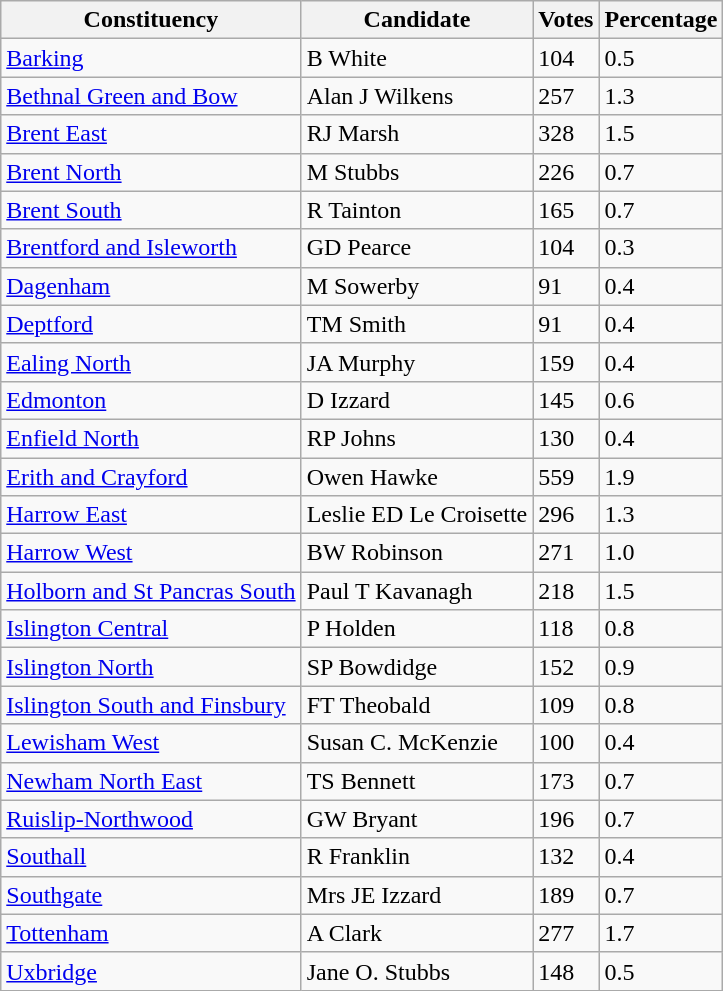<table class="wikitable sortable">
<tr>
<th>Constituency</th>
<th>Candidate</th>
<th>Votes</th>
<th>Percentage</th>
</tr>
<tr>
<td><a href='#'>Barking</a></td>
<td>B White</td>
<td>104</td>
<td>0.5</td>
</tr>
<tr>
<td><a href='#'>Bethnal Green and Bow</a></td>
<td>Alan J Wilkens</td>
<td>257</td>
<td>1.3</td>
</tr>
<tr>
<td><a href='#'>Brent East</a></td>
<td>RJ Marsh</td>
<td>328</td>
<td>1.5</td>
</tr>
<tr>
<td><a href='#'>Brent North</a></td>
<td>M Stubbs</td>
<td>226</td>
<td>0.7</td>
</tr>
<tr>
<td><a href='#'>Brent South</a></td>
<td>R Tainton</td>
<td>165</td>
<td>0.7</td>
</tr>
<tr>
<td><a href='#'>Brentford and Isleworth</a></td>
<td>GD Pearce</td>
<td>104</td>
<td>0.3</td>
</tr>
<tr>
<td><a href='#'>Dagenham</a></td>
<td>M Sowerby</td>
<td>91</td>
<td>0.4</td>
</tr>
<tr>
<td><a href='#'>Deptford</a></td>
<td>TM Smith</td>
<td>91</td>
<td>0.4</td>
</tr>
<tr>
<td><a href='#'>Ealing North</a></td>
<td>JA Murphy</td>
<td>159</td>
<td>0.4</td>
</tr>
<tr>
<td><a href='#'>Edmonton</a></td>
<td>D Izzard</td>
<td>145</td>
<td>0.6</td>
</tr>
<tr>
<td><a href='#'>Enfield North</a></td>
<td>RP Johns</td>
<td>130</td>
<td>0.4</td>
</tr>
<tr>
<td><a href='#'>Erith and Crayford</a></td>
<td>Owen Hawke</td>
<td>559</td>
<td>1.9</td>
</tr>
<tr>
<td><a href='#'>Harrow East</a></td>
<td>Leslie ED Le Croisette</td>
<td>296</td>
<td>1.3</td>
</tr>
<tr>
<td><a href='#'>Harrow West</a></td>
<td>BW Robinson</td>
<td>271</td>
<td>1.0</td>
</tr>
<tr>
<td><a href='#'>Holborn and St Pancras South</a></td>
<td>Paul T Kavanagh</td>
<td>218</td>
<td>1.5</td>
</tr>
<tr>
<td><a href='#'>Islington Central</a></td>
<td>P Holden</td>
<td>118</td>
<td>0.8</td>
</tr>
<tr>
<td><a href='#'>Islington North</a></td>
<td>SP Bowdidge</td>
<td>152</td>
<td>0.9</td>
</tr>
<tr>
<td><a href='#'>Islington South and Finsbury</a></td>
<td>FT Theobald</td>
<td>109</td>
<td>0.8</td>
</tr>
<tr>
<td><a href='#'>Lewisham West</a></td>
<td>Susan C. McKenzie</td>
<td>100</td>
<td>0.4</td>
</tr>
<tr>
<td><a href='#'>Newham North East</a></td>
<td>TS Bennett</td>
<td>173</td>
<td>0.7</td>
</tr>
<tr>
<td><a href='#'>Ruislip-Northwood</a></td>
<td>GW Bryant</td>
<td>196</td>
<td>0.7</td>
</tr>
<tr>
<td><a href='#'>Southall</a></td>
<td>R Franklin</td>
<td>132</td>
<td>0.4</td>
</tr>
<tr>
<td><a href='#'>Southgate</a></td>
<td>Mrs JE Izzard</td>
<td>189</td>
<td>0.7</td>
</tr>
<tr>
<td><a href='#'>Tottenham</a></td>
<td>A Clark</td>
<td>277</td>
<td>1.7</td>
</tr>
<tr>
<td><a href='#'>Uxbridge</a></td>
<td>Jane O. Stubbs</td>
<td>148</td>
<td>0.5</td>
</tr>
</table>
